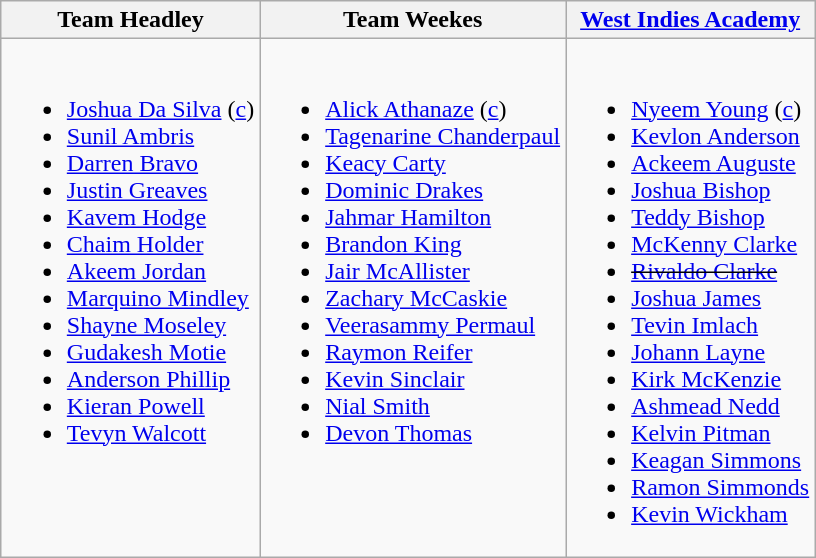<table class="wikitable" style="text-align:left; margin:auto">
<tr>
<th>Team Headley</th>
<th>Team Weekes</th>
<th><a href='#'>West Indies Academy</a></th>
</tr>
<tr style="vertical-align:top">
<td><br><ul><li><a href='#'>Joshua Da Silva</a> (<a href='#'>c</a>)</li><li><a href='#'>Sunil Ambris</a></li><li><a href='#'>Darren Bravo</a></li><li><a href='#'>Justin Greaves</a></li><li><a href='#'>Kavem Hodge</a></li><li><a href='#'>Chaim Holder</a></li><li><a href='#'>Akeem Jordan</a></li><li><a href='#'>Marquino Mindley</a></li><li><a href='#'>Shayne Moseley</a></li><li><a href='#'>Gudakesh Motie</a></li><li><a href='#'>Anderson Phillip</a></li><li><a href='#'>Kieran Powell</a></li><li><a href='#'>Tevyn Walcott</a></li></ul></td>
<td><br><ul><li><a href='#'>Alick Athanaze</a> (<a href='#'>c</a>)</li><li><a href='#'>Tagenarine Chanderpaul</a></li><li><a href='#'>Keacy Carty</a></li><li><a href='#'>Dominic Drakes</a></li><li><a href='#'>Jahmar Hamilton</a></li><li><a href='#'>Brandon King</a></li><li><a href='#'>Jair McAllister</a></li><li><a href='#'>Zachary McCaskie</a></li><li><a href='#'>Veerasammy Permaul</a></li><li><a href='#'>Raymon Reifer</a></li><li><a href='#'>Kevin Sinclair</a></li><li><a href='#'>Nial Smith</a></li><li><a href='#'>Devon Thomas</a></li></ul></td>
<td><br><ul><li><a href='#'>Nyeem Young</a> (<a href='#'>c</a>)</li><li><a href='#'>Kevlon Anderson</a></li><li><a href='#'>Ackeem Auguste</a></li><li><a href='#'>Joshua Bishop</a></li><li><a href='#'>Teddy Bishop</a></li><li><a href='#'>McKenny Clarke</a></li><li><a href='#'><s></s></a><s><a href='#'>Rivaldo Clarke</a></s></li><li><a href='#'>Joshua James</a></li><li><a href='#'>Tevin Imlach</a></li><li><a href='#'>Johann Layne</a></li><li><a href='#'>Kirk McKenzie</a></li><li><a href='#'>Ashmead Nedd</a></li><li><a href='#'>Kelvin Pitman</a></li><li><a href='#'>Keagan Simmons</a></li><li><a href='#'>Ramon Simmonds</a></li><li><a href='#'>Kevin Wickham</a></li></ul></td>
</tr>
</table>
